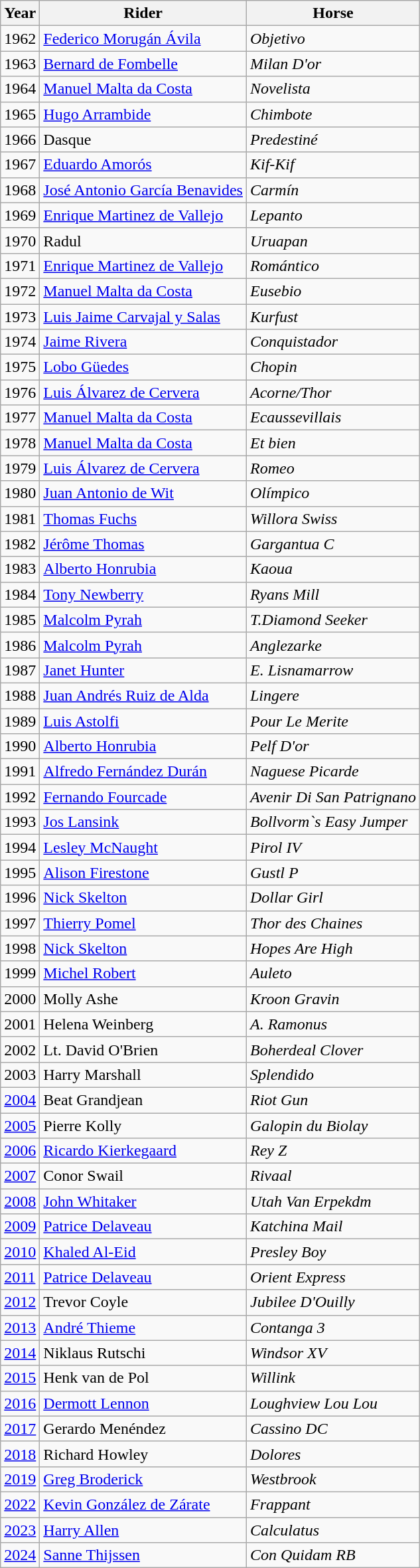<table class="wikitable">
<tr>
<th>Year</th>
<th>Rider</th>
<th>Horse</th>
</tr>
<tr>
<td>1962</td>
<td> <a href='#'>Federico Morugán Ávila</a></td>
<td><em>Objetivo</em></td>
</tr>
<tr>
<td>1963</td>
<td> <a href='#'>Bernard de Fombelle</a></td>
<td><em>Milan D'or</em></td>
</tr>
<tr>
<td>1964</td>
<td> <a href='#'>Manuel Malta da Costa</a></td>
<td><em>Novelista</em></td>
</tr>
<tr>
<td>1965</td>
<td> <a href='#'>Hugo Arrambide</a></td>
<td><em>Chimbote</em></td>
</tr>
<tr>
<td>1966</td>
<td> Dasque</td>
<td><em>Predestiné</em></td>
</tr>
<tr>
<td>1967</td>
<td> <a href='#'>Eduardo Amorós</a></td>
<td><em>Kif-Kif</em></td>
</tr>
<tr>
<td>1968</td>
<td> <a href='#'>José Antonio García Benavides</a></td>
<td><em>Carmín</em></td>
</tr>
<tr>
<td>1969</td>
<td> <a href='#'>Enrique Martinez de Vallejo</a></td>
<td><em>Lepanto</em></td>
</tr>
<tr>
<td>1970</td>
<td> Radul</td>
<td><em>Uruapan</em></td>
</tr>
<tr>
<td>1971</td>
<td> <a href='#'>Enrique Martinez de Vallejo</a></td>
<td><em>Romántico</em></td>
</tr>
<tr>
<td>1972</td>
<td> <a href='#'>Manuel Malta da Costa</a></td>
<td><em>Eusebio</em></td>
</tr>
<tr>
<td>1973</td>
<td> <a href='#'>Luis Jaime Carvajal y Salas</a></td>
<td><em>Kurfust</em></td>
</tr>
<tr>
<td>1974</td>
<td> <a href='#'>Jaime Rivera</a></td>
<td><em>Conquistador</em></td>
</tr>
<tr>
<td>1975</td>
<td> <a href='#'>Lobo Güedes</a></td>
<td><em>Chopin</em></td>
</tr>
<tr>
<td>1976</td>
<td> <a href='#'>Luis Álvarez de Cervera</a></td>
<td><em>Acorne/Thor</em></td>
</tr>
<tr>
<td>1977</td>
<td> <a href='#'>Manuel Malta da Costa</a></td>
<td><em>Ecaussevillais</em></td>
</tr>
<tr>
<td>1978</td>
<td> <a href='#'>Manuel Malta da Costa</a></td>
<td><em>Et bien</em></td>
</tr>
<tr>
<td>1979</td>
<td> <a href='#'>Luis Álvarez de Cervera</a></td>
<td><em>Romeo</em></td>
</tr>
<tr>
<td>1980</td>
<td> <a href='#'>Juan Antonio de Wit</a></td>
<td><em>Olímpico</em></td>
</tr>
<tr>
<td>1981</td>
<td> <a href='#'>Thomas Fuchs</a></td>
<td><em>Willora Swiss</em></td>
</tr>
<tr>
<td>1982</td>
<td> <a href='#'>Jérôme Thomas</a></td>
<td><em>Gargantua C</em></td>
</tr>
<tr>
<td>1983</td>
<td> <a href='#'>Alberto Honrubia</a></td>
<td><em>Kaoua</em></td>
</tr>
<tr>
<td>1984</td>
<td> <a href='#'>Tony Newberry</a></td>
<td><em>Ryans Mill</em></td>
</tr>
<tr>
<td>1985</td>
<td> <a href='#'>Malcolm Pyrah</a></td>
<td><em>T.Diamond Seeker</em></td>
</tr>
<tr>
<td>1986</td>
<td> <a href='#'>Malcolm Pyrah</a></td>
<td><em>Anglezarke</em></td>
</tr>
<tr>
<td>1987</td>
<td> <a href='#'>Janet Hunter</a></td>
<td><em>E. Lisnamarrow</em></td>
</tr>
<tr>
<td>1988</td>
<td> <a href='#'>Juan Andrés Ruiz de Alda</a></td>
<td><em>Lingere</em></td>
</tr>
<tr>
<td>1989</td>
<td> <a href='#'>Luis Astolfi</a></td>
<td><em>Pour Le Merite</em></td>
</tr>
<tr>
<td>1990</td>
<td> <a href='#'>Alberto Honrubia</a></td>
<td><em>Pelf D'or</em></td>
</tr>
<tr>
<td>1991</td>
<td> <a href='#'>Alfredo Fernández Durán</a></td>
<td><em>Naguese Picarde</em></td>
</tr>
<tr>
<td>1992</td>
<td> <a href='#'>Fernando Fourcade</a></td>
<td><em>Avenir Di San Patrignano</em></td>
</tr>
<tr>
<td>1993</td>
<td> <a href='#'>Jos Lansink</a></td>
<td><em>Bollvorm`s Easy Jumper</em></td>
</tr>
<tr>
<td>1994</td>
<td> <a href='#'>Lesley McNaught</a></td>
<td><em>Pirol IV</em></td>
</tr>
<tr>
<td>1995</td>
<td> <a href='#'>Alison Firestone</a></td>
<td><em>Gustl P</em></td>
</tr>
<tr>
<td>1996</td>
<td> <a href='#'>Nick Skelton</a></td>
<td><em>Dollar Girl</em></td>
</tr>
<tr>
<td>1997</td>
<td> <a href='#'>Thierry Pomel</a></td>
<td><em>Thor des Chaines</em></td>
</tr>
<tr>
<td>1998</td>
<td> <a href='#'>Nick Skelton</a></td>
<td><em>Hopes Are High</em></td>
</tr>
<tr>
<td>1999</td>
<td> <a href='#'>Michel Robert</a></td>
<td><em>Auleto</em></td>
</tr>
<tr>
<td>2000</td>
<td> Molly Ashe</td>
<td><em>Kroon Gravin</em></td>
</tr>
<tr>
<td>2001</td>
<td> Helena Weinberg</td>
<td><em>A. Ramonus</em></td>
</tr>
<tr>
<td>2002</td>
<td> Lt. David O'Brien</td>
<td><em>Boherdeal Clover</em></td>
</tr>
<tr>
<td>2003</td>
<td> Harry Marshall</td>
<td><em>Splendido</em></td>
</tr>
<tr>
<td><a href='#'>2004</a></td>
<td> Beat Grandjean</td>
<td><em>Riot Gun</em></td>
</tr>
<tr>
<td><a href='#'>2005</a></td>
<td> Pierre Kolly</td>
<td><em>Galopin du Biolay</em></td>
</tr>
<tr>
<td><a href='#'>2006</a></td>
<td> <a href='#'>Ricardo Kierkegaard</a></td>
<td><em>Rey Z</em></td>
</tr>
<tr>
<td><a href='#'>2007</a></td>
<td> Conor Swail</td>
<td><em>Rivaal</em></td>
</tr>
<tr>
<td><a href='#'>2008</a></td>
<td> <a href='#'>John Whitaker</a></td>
<td><em>Utah Van Erpekdm</em></td>
</tr>
<tr>
<td><a href='#'>2009</a></td>
<td> <a href='#'>Patrice Delaveau</a></td>
<td><em>Katchina Mail</em></td>
</tr>
<tr>
<td><a href='#'>2010</a></td>
<td> <a href='#'>Khaled Al-Eid</a></td>
<td><em>Presley Boy</em></td>
</tr>
<tr>
<td><a href='#'>2011</a></td>
<td> <a href='#'>Patrice Delaveau</a></td>
<td><em>Orient Express</em></td>
</tr>
<tr>
<td><a href='#'>2012</a></td>
<td> Trevor Coyle</td>
<td><em>Jubilee D'Ouilly</em></td>
</tr>
<tr>
<td><a href='#'>2013</a></td>
<td> <a href='#'>André Thieme</a></td>
<td><em>Contanga 3</em></td>
</tr>
<tr>
<td><a href='#'>2014</a></td>
<td> Niklaus Rutschi</td>
<td><em>Windsor XV</em></td>
</tr>
<tr>
<td><a href='#'>2015</a></td>
<td> Henk van de Pol</td>
<td><em>Willink</em></td>
</tr>
<tr>
<td><a href='#'>2016</a></td>
<td> <a href='#'>Dermott Lennon</a></td>
<td><em>Loughview Lou Lou</em></td>
</tr>
<tr>
<td><a href='#'>2017</a></td>
<td> Gerardo Menéndez</td>
<td><em>Cassino DC</em></td>
</tr>
<tr>
<td><a href='#'>2018</a></td>
<td> Richard Howley</td>
<td><em>Dolores</em></td>
</tr>
<tr>
<td><a href='#'>2019</a></td>
<td> <a href='#'>Greg Broderick</a></td>
<td><em>Westbrook</em></td>
</tr>
<tr>
<td><a href='#'>2022</a></td>
<td> <a href='#'>Kevin González de Zárate</a></td>
<td><em>Frappant</em></td>
</tr>
<tr>
<td><a href='#'>2023</a></td>
<td> <a href='#'>Harry Allen</a></td>
<td><em>Calculatus</em></td>
</tr>
<tr>
<td><a href='#'>2024</a></td>
<td> <a href='#'>Sanne Thijssen</a></td>
<td><em>Con Quidam RB</em></td>
</tr>
</table>
